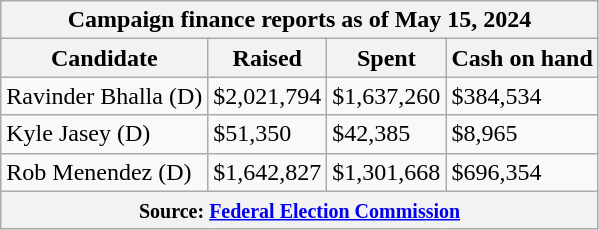<table class="wikitable sortable">
<tr>
<th colspan=4>Campaign finance reports as of May 15, 2024</th>
</tr>
<tr style="text-align:center;">
<th>Candidate</th>
<th>Raised</th>
<th>Spent</th>
<th>Cash on hand</th>
</tr>
<tr>
<td>Ravinder Bhalla (D)</td>
<td>$2,021,794</td>
<td>$1,637,260</td>
<td>$384,534</td>
</tr>
<tr>
<td>Kyle Jasey (D)</td>
<td>$51,350</td>
<td>$42,385</td>
<td>$8,965</td>
</tr>
<tr>
<td>Rob Menendez (D)</td>
<td>$1,642,827</td>
<td>$1,301,668</td>
<td>$696,354</td>
</tr>
<tr>
<th colspan="4"><small>Source: <a href='#'>Federal Election Commission</a></small></th>
</tr>
</table>
